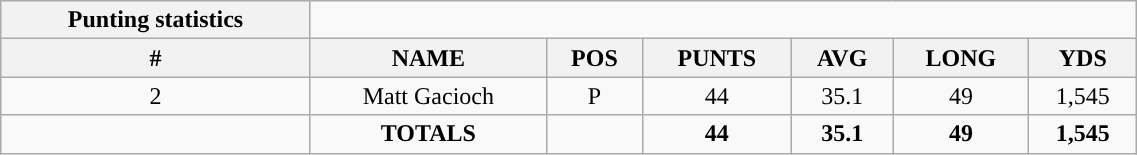<table style="width:60%; text-align:center;" class="wikitable collapsible collapsed">
<tr>
<th style="text-align:center; ">Punting statistics</th>
</tr>
<tr>
<th>#</th>
<th>NAME</th>
<th>POS</th>
<th>PUNTS</th>
<th>AVG</th>
<th>LONG</th>
<th>YDS</th>
</tr>
<tr>
<td>2</td>
<td>Matt Gacioch</td>
<td>P</td>
<td>44</td>
<td>35.1</td>
<td>49</td>
<td>1,545</td>
</tr>
<tr>
<td></td>
<td><strong>TOTALS</strong></td>
<td></td>
<td><strong>44</strong></td>
<td><strong>35.1</strong></td>
<td><strong>49</strong></td>
<td><strong>1,545</strong></td>
</tr>
</table>
